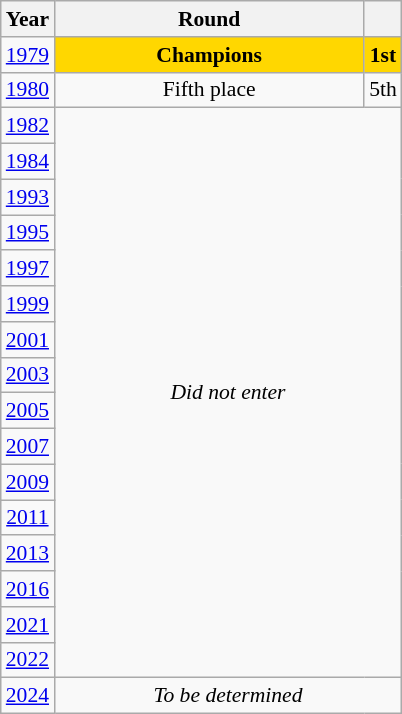<table class="wikitable" style="text-align: center; font-size:90%">
<tr>
<th>Year</th>
<th style="width:200px">Round</th>
<th></th>
</tr>
<tr>
<td><a href='#'>1979</a></td>
<td bgcolor=Gold><strong>Champions</strong></td>
<td bgcolor=Gold><strong>1st</strong></td>
</tr>
<tr>
<td><a href='#'>1980</a></td>
<td>Fifth place</td>
<td>5th</td>
</tr>
<tr>
<td><a href='#'>1982</a></td>
<td colspan="2" rowspan="16"><em>Did not enter</em></td>
</tr>
<tr>
<td><a href='#'>1984</a></td>
</tr>
<tr>
<td><a href='#'>1993</a></td>
</tr>
<tr>
<td><a href='#'>1995</a></td>
</tr>
<tr>
<td><a href='#'>1997</a></td>
</tr>
<tr>
<td><a href='#'>1999</a></td>
</tr>
<tr>
<td><a href='#'>2001</a></td>
</tr>
<tr>
<td><a href='#'>2003</a></td>
</tr>
<tr>
<td><a href='#'>2005</a></td>
</tr>
<tr>
<td><a href='#'>2007</a></td>
</tr>
<tr>
<td><a href='#'>2009</a></td>
</tr>
<tr>
<td><a href='#'>2011</a></td>
</tr>
<tr>
<td><a href='#'>2013</a></td>
</tr>
<tr>
<td><a href='#'>2016</a></td>
</tr>
<tr>
<td><a href='#'>2021</a></td>
</tr>
<tr>
<td><a href='#'>2022</a></td>
</tr>
<tr>
<td><a href='#'>2024</a></td>
<td colspan="2"><em>To be determined</em></td>
</tr>
</table>
